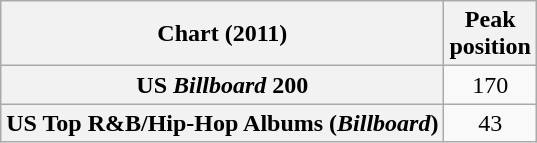<table class="wikitable sortable plainrowheaders" style="text-align:center">
<tr>
<th scope="col">Chart (2011)</th>
<th scope="col">Peak<br>position</th>
</tr>
<tr>
<th scope="row">US <em>Billboard</em> 200</th>
<td style="text-align:center;">170</td>
</tr>
<tr>
<th scope="row">US Top R&B/Hip-Hop Albums (<em>Billboard</em>)</th>
<td style="text-align:center;">43</td>
</tr>
</table>
